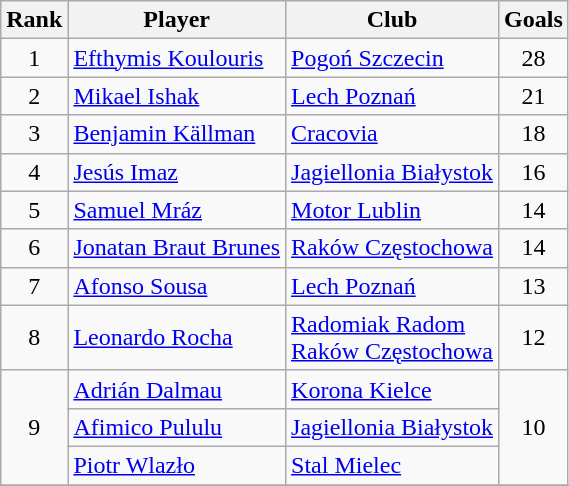<table class="wikitable" style="text-align:center">
<tr>
<th>Rank</th>
<th>Player</th>
<th>Club</th>
<th>Goals</th>
</tr>
<tr>
<td rowspan="1">1</td>
<td style="text-align:left"> <a href='#'>Efthymis Koulouris</a></td>
<td style="text-align:left"><a href='#'>Pogoń Szczecin</a></td>
<td rowspan="1">28</td>
</tr>
<tr>
<td rowspan="1">2</td>
<td style="text-align:left"> <a href='#'>Mikael Ishak</a></td>
<td style="text-align:left"><a href='#'>Lech Poznań</a></td>
<td rowspan="1">21</td>
</tr>
<tr>
<td rowspan="1">3</td>
<td style="text-align:left"> <a href='#'>Benjamin Källman</a></td>
<td style="text-align:left"><a href='#'>Cracovia</a></td>
<td rowspan="1">18</td>
</tr>
<tr>
<td rowspan="1">4</td>
<td style="text-align:left"> <a href='#'>Jesús Imaz</a></td>
<td style="text-align:left"><a href='#'>Jagiellonia Białystok</a></td>
<td rowspan="1">16</td>
</tr>
<tr>
<td rowspan="1">5</td>
<td style="text-align:left"> <a href='#'>Samuel Mráz</a></td>
<td style="text-align:left"><a href='#'>Motor Lublin</a></td>
<td rowspan="1">14</td>
</tr>
<tr>
<td rowspan="1">6</td>
<td style="text-align:left"> <a href='#'>Jonatan Braut Brunes</a></td>
<td style="text-align:left"><a href='#'>Raków Częstochowa</a></td>
<td rowspan="1">14</td>
</tr>
<tr>
<td rowspan="1">7</td>
<td style="text-align:left"> <a href='#'>Afonso Sousa</a></td>
<td style="text-align:left"><a href='#'>Lech Poznań</a></td>
<td rowspan="1">13</td>
</tr>
<tr>
<td rowspan="1">8</td>
<td style="text-align:left"> <a href='#'>Leonardo Rocha</a></td>
<td style="text-align:left"><a href='#'>Radomiak Radom</a><br><a href='#'>Raków Częstochowa</a></td>
<td rowspan="1">12</td>
</tr>
<tr>
<td rowspan="3">9</td>
<td style="text-align:left"> <a href='#'>Adrián Dalmau</a></td>
<td style="text-align:left"><a href='#'>Korona Kielce</a></td>
<td rowspan="3">10</td>
</tr>
<tr>
<td style="text-align:left"> <a href='#'>Afimico Pululu</a></td>
<td style="text-align:left"><a href='#'>Jagiellonia Białystok</a></td>
</tr>
<tr>
<td style="text-align:left"> <a href='#'>Piotr Wlazło</a></td>
<td style="text-align:left"><a href='#'>Stal Mielec</a></td>
</tr>
<tr>
</tr>
</table>
